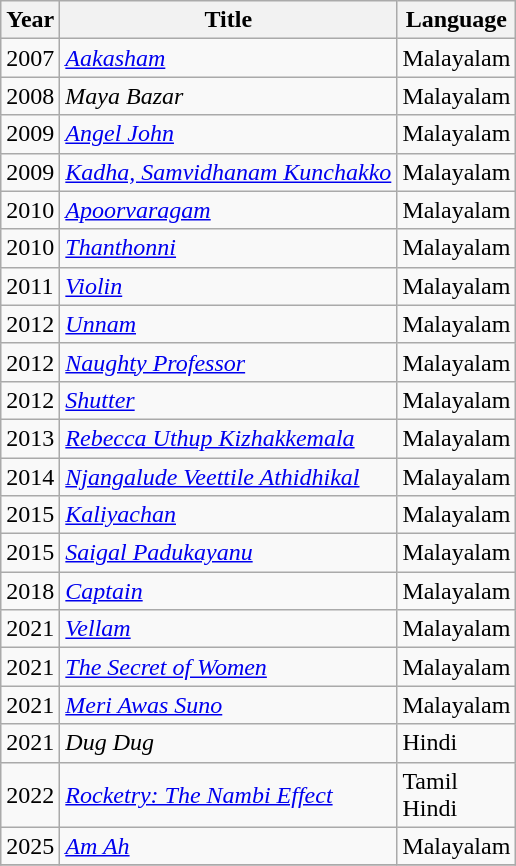<table class="wikitable">
<tr>
<th>Year</th>
<th>Title</th>
<th>Language</th>
</tr>
<tr>
<td>2007</td>
<td><em><a href='#'>Aakasham</a></em></td>
<td>Malayalam</td>
</tr>
<tr>
<td>2008</td>
<td><em>Maya Bazar</em></td>
<td>Malayalam</td>
</tr>
<tr>
<td>2009</td>
<td><em><a href='#'>Angel John</a></em></td>
<td>Malayalam</td>
</tr>
<tr>
<td>2009</td>
<td><em><a href='#'>Kadha, Samvidhanam Kunchakko</a></em></td>
<td>Malayalam</td>
</tr>
<tr>
<td>2010</td>
<td><em><a href='#'>Apoorvaragam</a></em></td>
<td>Malayalam</td>
</tr>
<tr>
<td>2010</td>
<td><em><a href='#'>Thanthonni</a></em></td>
<td>Malayalam</td>
</tr>
<tr>
<td>2011</td>
<td><em><a href='#'>Violin</a></em></td>
<td>Malayalam</td>
</tr>
<tr>
<td>2012</td>
<td><em><a href='#'>Unnam</a></em></td>
<td>Malayalam</td>
</tr>
<tr>
<td>2012</td>
<td><em><a href='#'>Naughty Professor</a></em></td>
<td>Malayalam</td>
</tr>
<tr>
<td>2012</td>
<td><em><a href='#'>Shutter</a></em></td>
<td>Malayalam</td>
</tr>
<tr>
<td>2013</td>
<td><em><a href='#'>Rebecca Uthup Kizhakkemala</a></em></td>
<td>Malayalam</td>
</tr>
<tr>
<td>2014</td>
<td><em><a href='#'>Njangalude Veettile Athidhikal</a></em></td>
<td>Malayalam</td>
</tr>
<tr>
<td>2015</td>
<td><em><a href='#'>Kaliyachan</a></em></td>
<td>Malayalam</td>
</tr>
<tr>
<td>2015</td>
<td><em><a href='#'>Saigal Padukayanu</a></em></td>
<td>Malayalam</td>
</tr>
<tr>
<td>2018</td>
<td><em><a href='#'>Captain</a></em></td>
<td>Malayalam</td>
</tr>
<tr>
<td>2021</td>
<td><em><a href='#'>Vellam</a></em></td>
<td>Malayalam</td>
</tr>
<tr>
<td>2021</td>
<td><em><a href='#'>The Secret of Women</a></em></td>
<td>Malayalam</td>
</tr>
<tr>
<td>2021</td>
<td><em><a href='#'>Meri Awas Suno</a></em></td>
<td>Malayalam</td>
</tr>
<tr>
<td>2021</td>
<td><em>Dug Dug</em></td>
<td>Hindi</td>
</tr>
<tr>
<td>2022</td>
<td><em><a href='#'>Rocketry: The Nambi Effect</a></em></td>
<td>Tamil<br>Hindi</td>
</tr>
<tr>
<td>2025</td>
<td><em><a href='#'>Am Ah</a></em></td>
<td>Malayalam</td>
</tr>
<tr>
</tr>
</table>
